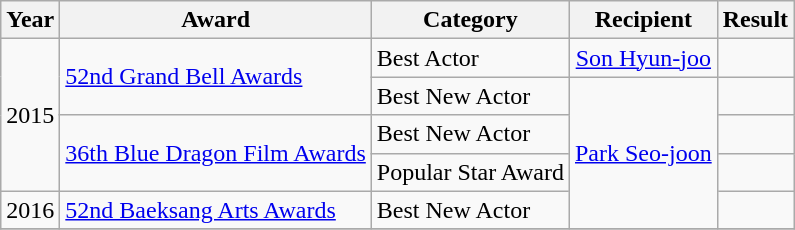<table class="wikitable">
<tr>
<th>Year</th>
<th>Award</th>
<th>Category</th>
<th>Recipient</th>
<th>Result</th>
</tr>
<tr>
<td rowspan=4 style="text-align:center;">2015</td>
<td rowspan=2><a href='#'>52nd Grand Bell Awards</a></td>
<td>Best Actor</td>
<td style="text-align:center;"><a href='#'>Son Hyun-joo</a></td>
<td></td>
</tr>
<tr>
<td>Best New Actor</td>
<td rowspan=4 style="text-align:center;"><a href='#'>Park Seo-joon</a></td>
<td></td>
</tr>
<tr>
<td rowspan=2><a href='#'>36th Blue Dragon Film Awards</a></td>
<td>Best New Actor</td>
<td></td>
</tr>
<tr>
<td>Popular Star Award</td>
<td></td>
</tr>
<tr>
<td style="text-align:center;">2016</td>
<td><a href='#'>52nd Baeksang Arts Awards</a></td>
<td>Best New Actor</td>
<td></td>
</tr>
<tr>
</tr>
</table>
